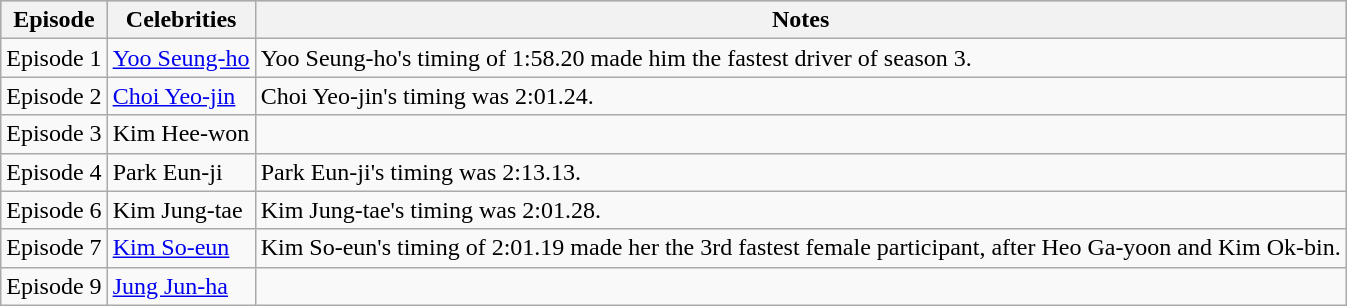<table class="wikitable">
<tr style="background:#b0c4de; text-align:center;">
<th>Episode</th>
<th>Celebrities</th>
<th>Notes</th>
</tr>
<tr>
<td>Episode 1</td>
<td><a href='#'>Yoo Seung-ho</a></td>
<td>Yoo Seung-ho's timing of 1:58.20 made him the fastest driver of season 3.</td>
</tr>
<tr>
<td>Episode 2</td>
<td><a href='#'>Choi Yeo-jin</a></td>
<td>Choi Yeo-jin's timing was 2:01.24.</td>
</tr>
<tr>
<td>Episode 3</td>
<td>Kim Hee-won</td>
<td></td>
</tr>
<tr>
<td>Episode 4</td>
<td>Park Eun-ji</td>
<td>Park Eun-ji's timing was 2:13.13.</td>
</tr>
<tr>
<td>Episode 6</td>
<td>Kim Jung-tae</td>
<td>Kim Jung-tae's timing was 2:01.28.</td>
</tr>
<tr>
<td>Episode 7</td>
<td><a href='#'>Kim So-eun</a></td>
<td>Kim So-eun's timing of 2:01.19 made her the 3rd fastest female participant, after Heo Ga-yoon and Kim Ok-bin.</td>
</tr>
<tr>
<td>Episode 9</td>
<td><a href='#'>Jung Jun-ha</a></td>
<td></td>
</tr>
</table>
